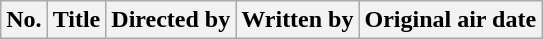<table class="wikitable plainrowheaders" background:#fff;">
<tr>
<th style="background:#;">No.</th>
<th style="background:#;">Title</th>
<th style="background:#;">Directed by</th>
<th style="background:#;">Written by</th>
<th style="background:#;">Original air date<br>










</th>
</tr>
</table>
